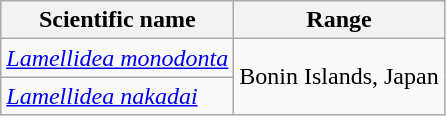<table class="wikitable">
<tr>
<th>Scientific name</th>
<th>Range</th>
</tr>
<tr>
<td><em><a href='#'>Lamellidea monodonta</a></em></td>
<td rowspan="2">Bonin Islands, Japan</td>
</tr>
<tr>
<td><em><a href='#'>Lamellidea nakadai</a></em></td>
</tr>
</table>
